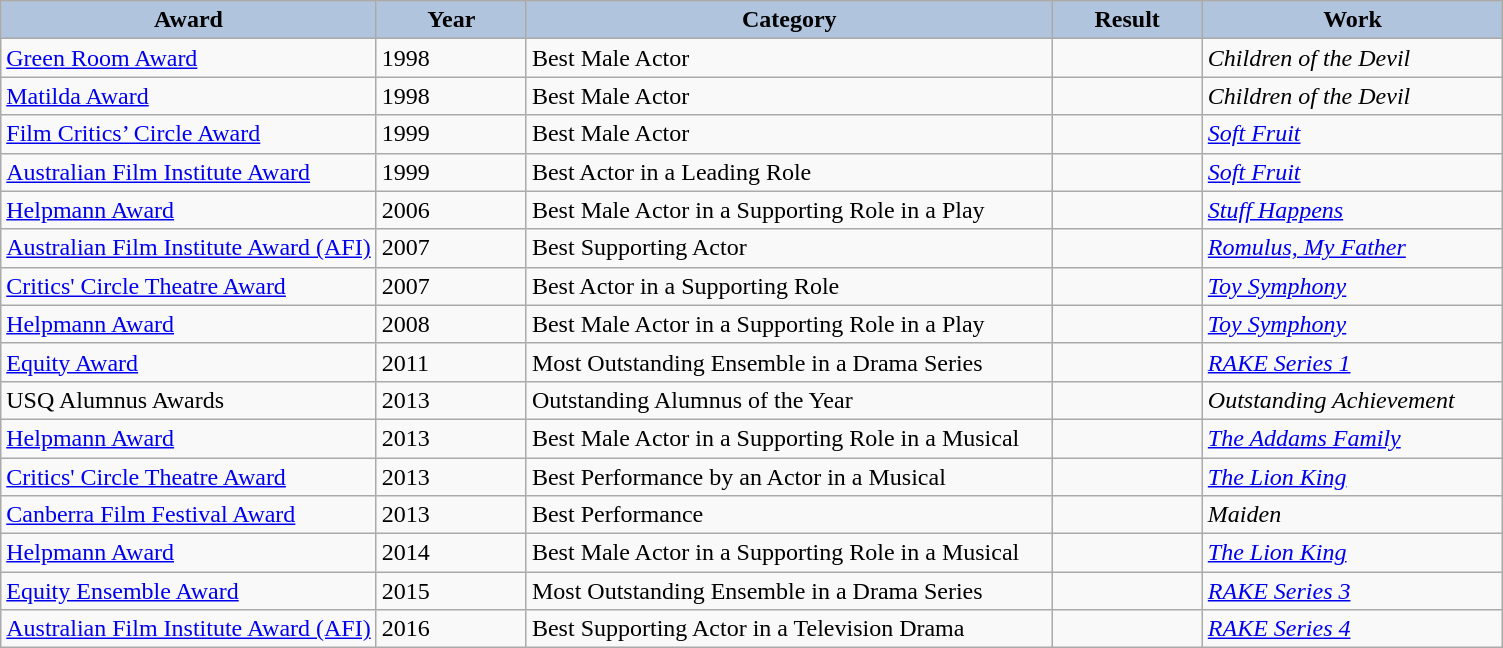<table class="wikitable" style=" style="font-size:90%; width:75%">
<tr bgcolor="#B0C4DE" align="center">
<th style="background:#B0C4DE; width:25%;">Award</th>
<th style="background:#B0C4DE; width:10%;">Year</th>
<th style="background:#B0C4DE; width:35%;">Category</th>
<th style="background:#B0C4DE; width:10%;">Result</th>
<th style="background:#B0C4DE; width:20%;">Work</th>
</tr>
<tr>
<td><a href='#'>Green Room Award</a></td>
<td>1998</td>
<td>Best Male Actor</td>
<td></td>
<td><em>Children of the Devil</em></td>
</tr>
<tr>
<td><a href='#'>Matilda Award</a></td>
<td>1998</td>
<td>Best Male Actor</td>
<td></td>
<td><em>Children of the Devil</em></td>
</tr>
<tr>
<td><a href='#'>Film Critics’ Circle Award</a></td>
<td>1999</td>
<td>Best Male Actor</td>
<td></td>
<td><em><a href='#'>Soft Fruit</a></em></td>
</tr>
<tr>
<td><a href='#'>Australian Film Institute Award</a></td>
<td>1999</td>
<td>Best Actor in a Leading Role</td>
<td></td>
<td><em><a href='#'>Soft Fruit</a></em></td>
</tr>
<tr>
<td><a href='#'>Helpmann Award</a></td>
<td>2006</td>
<td>Best Male Actor in a Supporting Role in a Play</td>
<td></td>
<td><em><a href='#'>Stuff Happens</a></em></td>
</tr>
<tr>
<td><a href='#'>Australian Film Institute Award (AFI)</a></td>
<td>2007</td>
<td>Best Supporting Actor</td>
<td></td>
<td><em><a href='#'>Romulus, My Father</a></em></td>
</tr>
<tr>
<td><a href='#'>Critics' Circle Theatre Award</a></td>
<td>2007</td>
<td>Best Actor in a Supporting Role</td>
<td></td>
<td><em><a href='#'>Toy Symphony</a></em></td>
</tr>
<tr>
<td><a href='#'>Helpmann Award</a></td>
<td>2008</td>
<td>Best Male Actor in a Supporting Role in a Play</td>
<td></td>
<td><em><a href='#'>Toy Symphony</a></em></td>
</tr>
<tr>
<td><a href='#'>Equity Award</a></td>
<td>2011</td>
<td>Most Outstanding Ensemble in a Drama Series</td>
<td></td>
<td><em><a href='#'>RAKE Series 1</a></em></td>
</tr>
<tr>
<td>USQ Alumnus Awards</td>
<td>2013</td>
<td>Outstanding Alumnus of the Year</td>
<td></td>
<td><em>Outstanding Achievement</em></td>
</tr>
<tr>
<td><a href='#'>Helpmann Award</a></td>
<td>2013</td>
<td>Best Male Actor in a Supporting Role in a Musical</td>
<td></td>
<td><em><a href='#'>The Addams Family</a></em></td>
</tr>
<tr>
<td><a href='#'>Critics' Circle Theatre Award</a></td>
<td>2013</td>
<td>Best Performance by an Actor in a Musical</td>
<td></td>
<td><em><a href='#'>The Lion King</a></em></td>
</tr>
<tr>
<td><a href='#'>Canberra Film Festival Award</a></td>
<td>2013</td>
<td>Best Performance</td>
<td></td>
<td><em>Maiden</em></td>
</tr>
<tr>
<td><a href='#'>Helpmann Award</a></td>
<td>2014</td>
<td>Best Male Actor in a Supporting Role in a Musical</td>
<td></td>
<td><em><a href='#'>The Lion King</a></em></td>
</tr>
<tr>
<td><a href='#'>Equity Ensemble Award</a></td>
<td>2015</td>
<td>Most Outstanding Ensemble in a Drama Series</td>
<td></td>
<td><em><a href='#'>RAKE Series 3</a></em></td>
</tr>
<tr>
<td><a href='#'>Australian Film Institute Award (AFI)</a></td>
<td>2016</td>
<td>Best Supporting Actor in a Television Drama</td>
<td></td>
<td><em><a href='#'>RAKE Series 4</a></em></td>
</tr>
</table>
